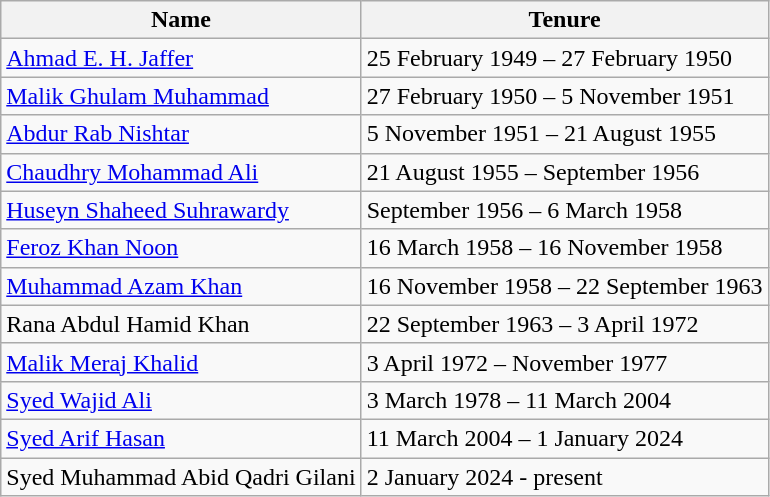<table class="wikitable">
<tr>
<th>Name</th>
<th>Tenure</th>
</tr>
<tr>
<td><a href='#'>Ahmad E. H. Jaffer</a></td>
<td>25 February 1949 – 27 February 1950</td>
</tr>
<tr>
<td><a href='#'>Malik Ghulam Muhammad</a></td>
<td>27 February 1950 – 5 November 1951</td>
</tr>
<tr>
<td><a href='#'>Abdur Rab Nishtar</a></td>
<td>5 November 1951 – 21 August 1955</td>
</tr>
<tr>
<td><a href='#'>Chaudhry Mohammad Ali</a></td>
<td>21 August 1955 – September 1956</td>
</tr>
<tr>
<td><a href='#'>Huseyn Shaheed Suhrawardy</a></td>
<td>September 1956 – 6 March 1958</td>
</tr>
<tr>
<td><a href='#'>Feroz Khan Noon</a></td>
<td>16 March 1958 – 16 November 1958</td>
</tr>
<tr>
<td><a href='#'>Muhammad Azam Khan</a></td>
<td>16 November 1958 – 22 September 1963</td>
</tr>
<tr>
<td>Rana Abdul Hamid Khan</td>
<td>22 September 1963 – 3 April 1972</td>
</tr>
<tr>
<td><a href='#'>Malik Meraj Khalid</a></td>
<td>3 April 1972 – November 1977</td>
</tr>
<tr>
<td><a href='#'>Syed Wajid Ali</a></td>
<td>3 March 1978 – 11 March 2004</td>
</tr>
<tr>
<td><a href='#'>Syed Arif Hasan</a></td>
<td>11 March 2004 – 1 January 2024</td>
</tr>
<tr>
<td>Syed Muhammad Abid Qadri Gilani</td>
<td>2 January 2024 - present</td>
</tr>
</table>
